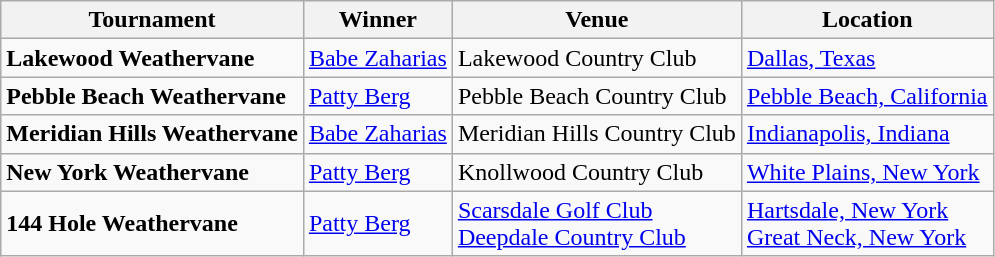<table class=wikitable>
<tr>
<th>Tournament</th>
<th>Winner</th>
<th>Venue</th>
<th>Location</th>
</tr>
<tr>
<td><strong>Lakewood Weathervane</strong></td>
<td><a href='#'>Babe Zaharias</a></td>
<td>Lakewood Country Club</td>
<td><a href='#'>Dallas, Texas</a></td>
</tr>
<tr>
<td><strong>Pebble Beach Weathervane</strong></td>
<td><a href='#'>Patty Berg</a></td>
<td>Pebble Beach Country Club</td>
<td><a href='#'>Pebble Beach, California</a></td>
</tr>
<tr>
<td><strong>Meridian Hills Weathervane</strong></td>
<td><a href='#'>Babe Zaharias</a></td>
<td>Meridian Hills Country Club</td>
<td><a href='#'>Indianapolis, Indiana</a></td>
</tr>
<tr>
<td><strong>New York Weathervane</strong></td>
<td><a href='#'>Patty Berg</a></td>
<td>Knollwood Country Club</td>
<td><a href='#'>White Plains, New York</a></td>
</tr>
<tr>
<td><strong>144 Hole Weathervane</strong></td>
<td><a href='#'>Patty Berg</a></td>
<td><a href='#'>Scarsdale Golf Club</a><br><a href='#'>Deepdale Country Club</a></td>
<td><a href='#'>Hartsdale, New York</a><br><a href='#'>Great Neck, New York</a></td>
</tr>
</table>
